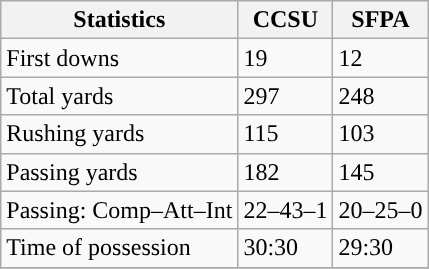<table class="wikitable" style="float: left;">
<tr>
<th>Statistics</th>
<th>CCSU</th>
<th>SFPA</th>
</tr>
<tr>
<td>First downs</td>
<td>19</td>
<td>12</td>
</tr>
<tr>
<td>Total yards</td>
<td>297</td>
<td>248</td>
</tr>
<tr>
<td>Rushing yards</td>
<td>115</td>
<td>103</td>
</tr>
<tr>
<td>Passing yards</td>
<td>182</td>
<td>145</td>
</tr>
<tr>
<td>Passing: Comp–Att–Int</td>
<td>22–43–1</td>
<td>20–25–0</td>
</tr>
<tr>
<td>Time of possession</td>
<td>30:30</td>
<td>29:30</td>
</tr>
<tr>
</tr>
</table>
